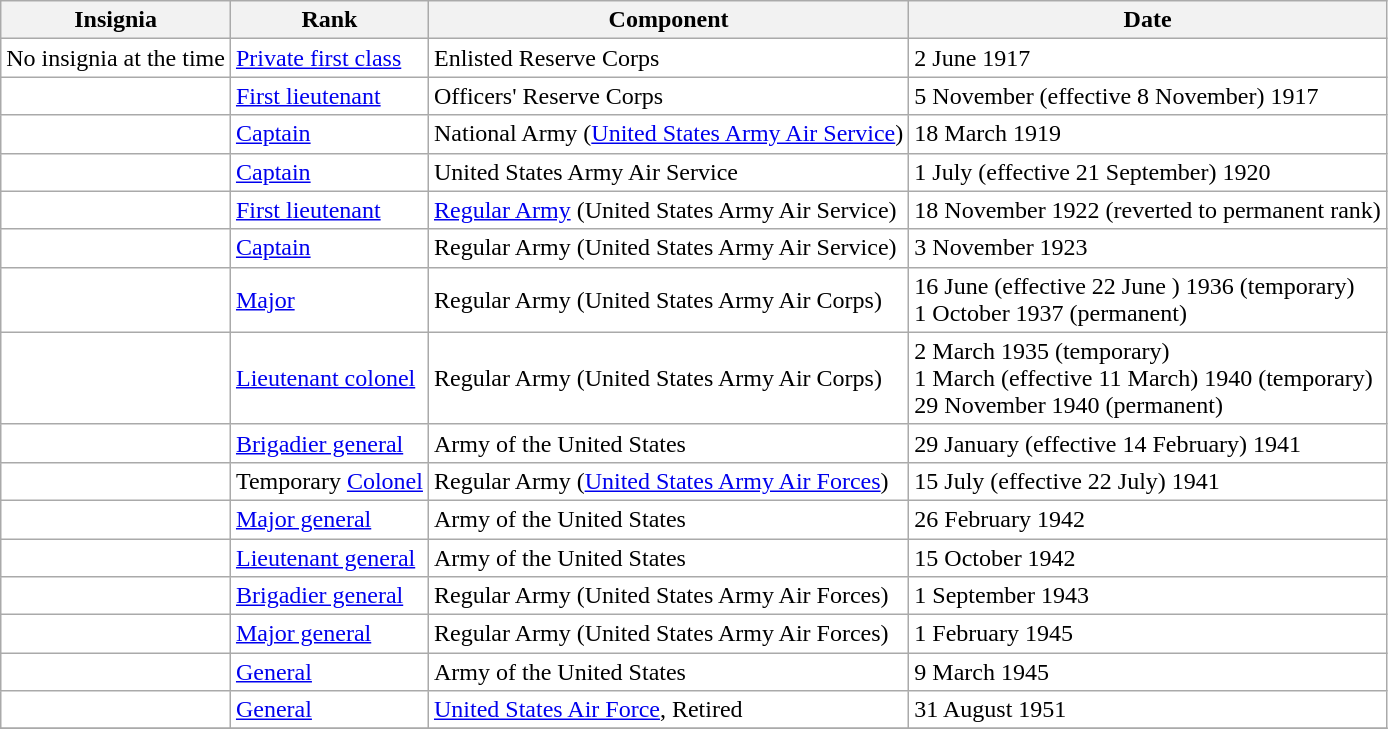<table class="wikitable" style="background:white">
<tr>
<th>Insignia</th>
<th>Rank</th>
<th>Component</th>
<th>Date</th>
</tr>
<tr>
<td align="center">No insignia at the time</td>
<td><a href='#'>Private first class</a></td>
<td>Enlisted Reserve Corps</td>
<td>2 June 1917</td>
</tr>
<tr>
<td align="center"></td>
<td><a href='#'>First lieutenant</a></td>
<td>Officers' Reserve Corps</td>
<td>5 November (effective 8 November) 1917</td>
</tr>
<tr>
<td align="center"></td>
<td><a href='#'>Captain</a></td>
<td>National Army (<a href='#'>United States Army Air Service</a>)</td>
<td>18 March 1919</td>
</tr>
<tr>
<td align="center"></td>
<td><a href='#'>Captain</a></td>
<td>United States Army Air Service</td>
<td>1 July (effective 21 September) 1920</td>
</tr>
<tr>
<td align="center"></td>
<td><a href='#'>First lieutenant</a></td>
<td><a href='#'>Regular Army</a> (United States Army Air Service)</td>
<td>18 November 1922 (reverted to permanent rank)</td>
</tr>
<tr>
<td align="center"></td>
<td><a href='#'>Captain</a></td>
<td>Regular Army (United States Army Air Service)</td>
<td>3 November 1923</td>
</tr>
<tr>
<td align="center"></td>
<td><a href='#'>Major</a></td>
<td>Regular Army (United States Army Air Corps)</td>
<td>16 June (effective 22 June ) 1936 (temporary)<br>1 October 1937 (permanent)</td>
</tr>
<tr>
<td align="center"></td>
<td><a href='#'>Lieutenant colonel</a></td>
<td>Regular Army (United States Army Air Corps)</td>
<td>2 March 1935 (temporary)<br>1 March (effective 11 March) 1940 (temporary)<br>29 November 1940 (permanent)</td>
</tr>
<tr>
<td align="center"></td>
<td><a href='#'>Brigadier general</a></td>
<td>Army of the United States</td>
<td>29 January (effective 14 February) 1941</td>
</tr>
<tr>
<td align="center"></td>
<td>Temporary <a href='#'>Colonel</a></td>
<td>Regular Army (<a href='#'>United States Army Air Forces</a>)</td>
<td>15 July (effective 22 July) 1941</td>
</tr>
<tr>
<td align="center"></td>
<td><a href='#'>Major general</a></td>
<td>Army of the United States</td>
<td>26 February 1942</td>
</tr>
<tr>
<td align="center"></td>
<td><a href='#'>Lieutenant general</a></td>
<td>Army of the United States</td>
<td>15 October 1942</td>
</tr>
<tr>
<td align="center"></td>
<td><a href='#'>Brigadier general</a></td>
<td>Regular Army (United States Army Air Forces)</td>
<td>1 September 1943</td>
</tr>
<tr>
<td align="center"></td>
<td><a href='#'>Major general</a></td>
<td>Regular Army (United States Army Air Forces)</td>
<td>1 February 1945</td>
</tr>
<tr>
<td align="center"></td>
<td><a href='#'>General</a></td>
<td>Army of the United States</td>
<td>9 March 1945</td>
</tr>
<tr>
<td align="center"></td>
<td><a href='#'>General</a></td>
<td><a href='#'>United States Air Force</a>, Retired</td>
<td>31 August 1951</td>
</tr>
<tr>
</tr>
</table>
